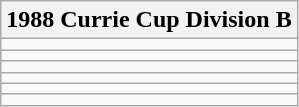<table class="wikitable">
<tr>
<th>1988 Currie Cup Division B</th>
</tr>
<tr>
<td></td>
</tr>
<tr>
<td></td>
</tr>
<tr>
<td></td>
</tr>
<tr>
<td></td>
</tr>
<tr>
<td></td>
</tr>
<tr>
<td></td>
</tr>
</table>
